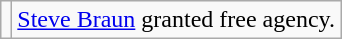<table class="wikitable">
<tr>
<td></td>
<td><a href='#'>Steve Braun</a> granted free agency.</td>
</tr>
</table>
